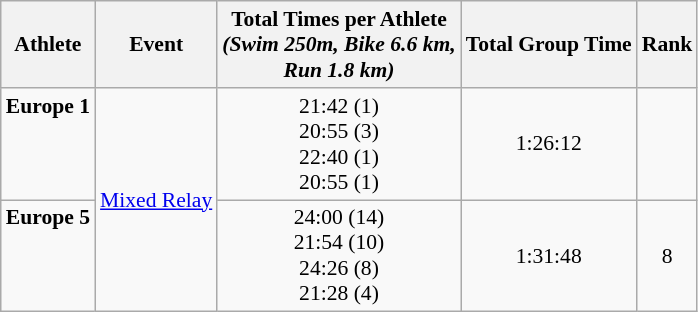<table class="wikitable" style="font-size:90%;">
<tr>
<th>Athlete</th>
<th>Event</th>
<th>Total Times per Athlete <br> <em>(Swim 250m, Bike 6.6 km, <br> Run 1.8 km)</th>
<th>Total Group Time</th>
<th>Rank</th>
</tr>
<tr align=center>
<td align=left><strong>Europe 1</strong><br><br><br><br></td>
<td rowspan=2 align=left><a href='#'>Mixed Relay</a></td>
<td valign=bottom>21:42 (1)<br>20:55 (3)<br>22:40 (1)<br>20:55 (1)</td>
<td>1:26:12</td>
<td></td>
</tr>
<tr align=center>
<td align=left><strong>Europe 5</strong><br><br><br><br></td>
<td valign=bottom>24:00 (14)<br>21:54 (10)<br>24:26 (8)<br>21:28 (4)</td>
<td>1:31:48</td>
<td>8</td>
</tr>
</table>
